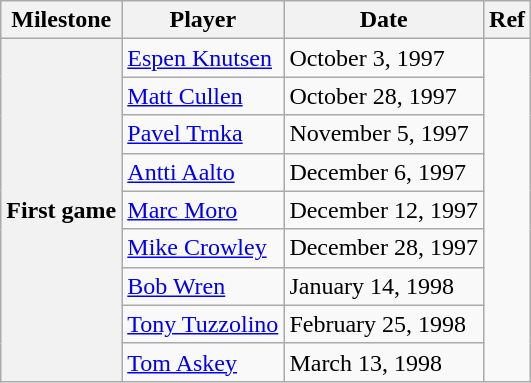<table class="wikitable">
<tr>
<th scope="col">Milestone</th>
<th scope="col">Player</th>
<th scope="col">Date</th>
<th scope="col">Ref</th>
</tr>
<tr>
<th rowspan=9>First game</th>
<td><a href='#'>Espen Knutsen</a></td>
<td>October 3, 1997</td>
<td rowspan=9></td>
</tr>
<tr>
<td><a href='#'>Matt Cullen</a></td>
<td>October 28, 1997</td>
</tr>
<tr>
<td><a href='#'>Pavel Trnka</a></td>
<td>November 5, 1997</td>
</tr>
<tr>
<td><a href='#'>Antti Aalto</a></td>
<td>December 6, 1997</td>
</tr>
<tr>
<td><a href='#'>Marc Moro</a></td>
<td>December 12, 1997</td>
</tr>
<tr>
<td><a href='#'>Mike Crowley</a></td>
<td>December 28, 1997</td>
</tr>
<tr>
<td><a href='#'>Bob Wren</a></td>
<td>January 14, 1998</td>
</tr>
<tr>
<td><a href='#'>Tony Tuzzolino</a></td>
<td>February 25, 1998</td>
</tr>
<tr>
<td><a href='#'>Tom Askey</a></td>
<td>March 13, 1998</td>
</tr>
</table>
